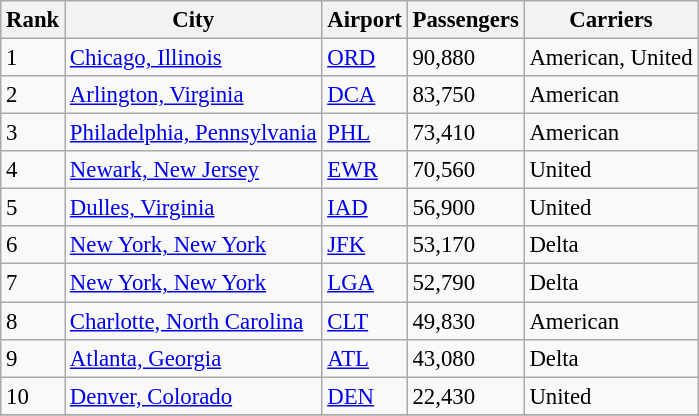<table class="wikitable sortable" style="font-size: 95%">
<tr>
<th>Rank</th>
<th>City</th>
<th>Airport</th>
<th>Passengers</th>
<th>Carriers</th>
</tr>
<tr>
<td>1</td>
<td> <a href='#'>Chicago, Illinois</a></td>
<td><a href='#'>ORD</a></td>
<td>90,880</td>
<td>American, United</td>
</tr>
<tr>
<td>2</td>
<td> <a href='#'>Arlington, Virginia</a></td>
<td><a href='#'>DCA</a></td>
<td>83,750</td>
<td>American</td>
</tr>
<tr>
<td>3</td>
<td> <a href='#'>Philadelphia, Pennsylvania</a></td>
<td><a href='#'>PHL</a></td>
<td>73,410</td>
<td>American</td>
</tr>
<tr>
<td>4</td>
<td> <a href='#'>Newark, New Jersey</a></td>
<td><a href='#'>EWR</a></td>
<td>70,560</td>
<td>United</td>
</tr>
<tr>
<td>5</td>
<td> <a href='#'>Dulles, Virginia</a></td>
<td><a href='#'>IAD</a></td>
<td>56,900</td>
<td>United</td>
</tr>
<tr>
<td>6</td>
<td> <a href='#'>New York, New York</a></td>
<td><a href='#'>JFK</a></td>
<td>53,170</td>
<td>Delta</td>
</tr>
<tr>
<td>7</td>
<td> <a href='#'>New York, New York</a></td>
<td><a href='#'>LGA</a></td>
<td>52,790</td>
<td>Delta</td>
</tr>
<tr>
<td>8</td>
<td> <a href='#'>Charlotte, North Carolina</a></td>
<td><a href='#'>CLT</a></td>
<td>49,830</td>
<td>American</td>
</tr>
<tr>
<td>9</td>
<td> <a href='#'>Atlanta, Georgia</a></td>
<td><a href='#'>ATL</a></td>
<td>43,080</td>
<td>Delta</td>
</tr>
<tr>
<td>10</td>
<td> <a href='#'>Denver, Colorado</a></td>
<td><a href='#'>DEN</a></td>
<td>22,430</td>
<td>United</td>
</tr>
<tr>
</tr>
</table>
